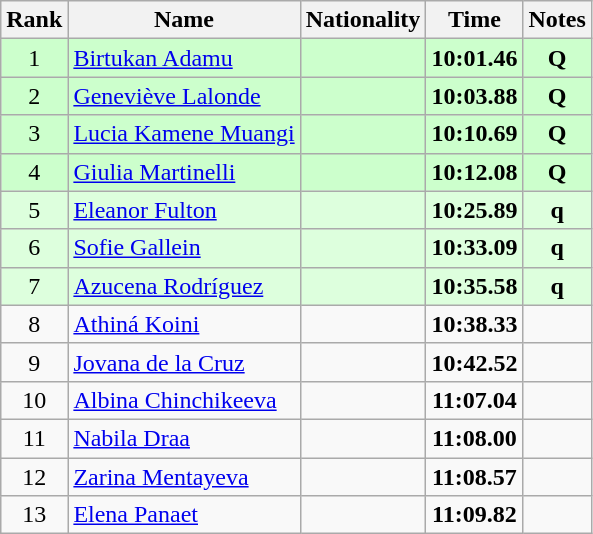<table class="wikitable sortable" style="text-align:center">
<tr>
<th>Rank</th>
<th>Name</th>
<th>Nationality</th>
<th>Time</th>
<th>Notes</th>
</tr>
<tr bgcolor=ccffcc>
<td>1</td>
<td align=left><a href='#'>Birtukan Adamu</a></td>
<td align=left></td>
<td><strong>10:01.46</strong></td>
<td><strong>Q</strong></td>
</tr>
<tr bgcolor=ccffcc>
<td>2</td>
<td align=left><a href='#'>Geneviève Lalonde</a></td>
<td align=left></td>
<td><strong>10:03.88</strong></td>
<td><strong>Q</strong></td>
</tr>
<tr bgcolor=ccffcc>
<td>3</td>
<td align=left><a href='#'>Lucia Kamene Muangi</a></td>
<td align=left></td>
<td><strong>10:10.69</strong></td>
<td><strong>Q</strong></td>
</tr>
<tr bgcolor=ccffcc>
<td>4</td>
<td align=left><a href='#'>Giulia Martinelli</a></td>
<td align=left></td>
<td><strong>10:12.08</strong></td>
<td><strong>Q</strong></td>
</tr>
<tr bgcolor=ddffdd>
<td>5</td>
<td align=left><a href='#'>Eleanor Fulton</a></td>
<td align=left></td>
<td><strong>10:25.89</strong></td>
<td><strong>q</strong></td>
</tr>
<tr bgcolor=ddffdd>
<td>6</td>
<td align=left><a href='#'>Sofie Gallein</a></td>
<td align=left></td>
<td><strong>10:33.09</strong></td>
<td><strong>q</strong></td>
</tr>
<tr bgcolor=ddffdd>
<td>7</td>
<td align=left><a href='#'>Azucena Rodríguez</a></td>
<td align=left></td>
<td><strong>10:35.58</strong></td>
<td><strong>q</strong></td>
</tr>
<tr>
<td>8</td>
<td align=left><a href='#'>Athiná Koini</a></td>
<td align=left></td>
<td><strong>10:38.33</strong></td>
<td></td>
</tr>
<tr>
<td>9</td>
<td align=left><a href='#'>Jovana de la Cruz</a></td>
<td align=left></td>
<td><strong>10:42.52</strong></td>
<td></td>
</tr>
<tr>
<td>10</td>
<td align=left><a href='#'>Albina Chinchikeeva</a></td>
<td align=left></td>
<td><strong>11:07.04</strong></td>
<td></td>
</tr>
<tr>
<td>11</td>
<td align=left><a href='#'>Nabila Draa</a></td>
<td align=left></td>
<td><strong>11:08.00</strong></td>
<td></td>
</tr>
<tr>
<td>12</td>
<td align=left><a href='#'>Zarina Mentayeva</a></td>
<td align=left></td>
<td><strong>11:08.57</strong></td>
<td></td>
</tr>
<tr>
<td>13</td>
<td align=left><a href='#'>Elena Panaet</a></td>
<td align=left></td>
<td><strong>11:09.82</strong></td>
<td></td>
</tr>
</table>
